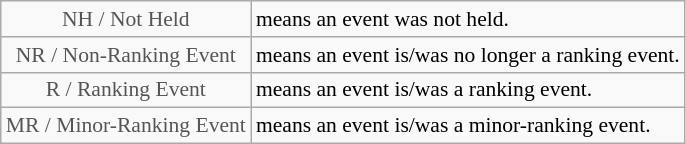<table class="wikitable" style="font-size:90%">
<tr>
<td style="text-align:center; color:#555555;" colspan="4">NH / Not Held</td>
<td>means an event was not held.</td>
</tr>
<tr>
<td style="text-align:center; color:#555555;" colspan="4">NR / Non-Ranking Event</td>
<td>means an event is/was no longer a ranking event.</td>
</tr>
<tr>
<td style="text-align:center; color:#555555;" colspan="4">R / Ranking Event</td>
<td>means an event is/was a ranking event.</td>
</tr>
<tr>
<td style="text-align:center; color:#555555;" colspan="4">MR / Minor-Ranking Event</td>
<td>means an event is/was a minor-ranking event.</td>
</tr>
</table>
